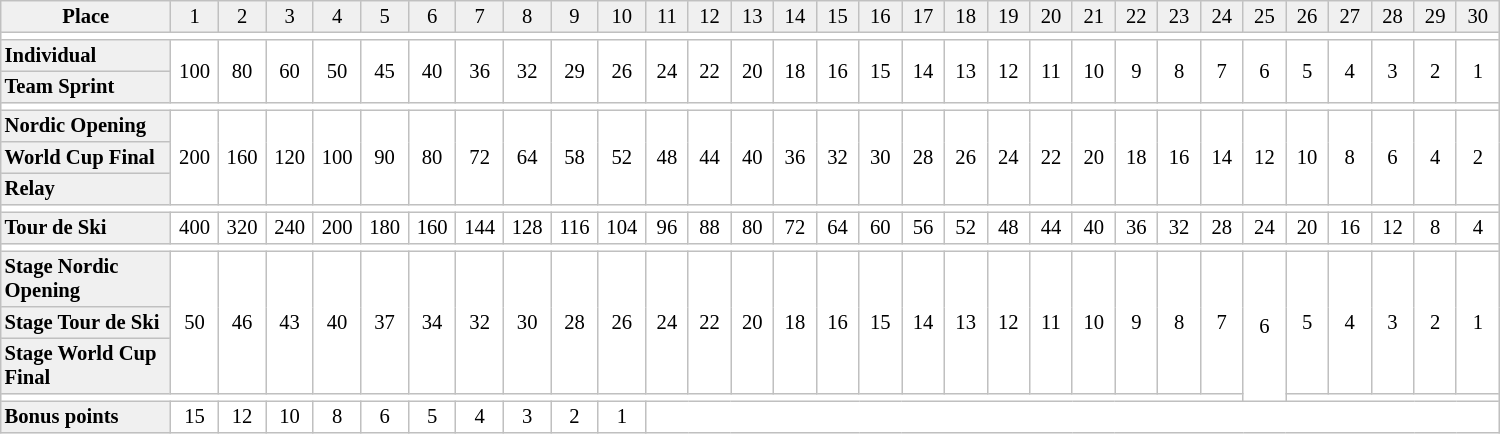<table border="1" cellpadding="2" cellspacing="0" style="border:1px solid #C0C0C0; border-collapse:collapse; font-size:86%; margin-top:1em; text-align:center" width="1000">
<tr bgcolor="#F0F0F0">
<td width=150><strong>Place</strong></td>
<td width=32>1</td>
<td width=32>2</td>
<td width=32>3</td>
<td width=32>4</td>
<td width=32>5</td>
<td width=32>6</td>
<td width=32>7</td>
<td width=32>8</td>
<td width=32>9</td>
<td width=32>10</td>
<td width=32>11</td>
<td width=32>12</td>
<td width=32>13</td>
<td width=32>14</td>
<td width=32>15</td>
<td width=32>16</td>
<td width=32>17</td>
<td width=32>18</td>
<td width=32>19</td>
<td width=32>20</td>
<td width=32>21</td>
<td width=32>22</td>
<td width=32>23</td>
<td width=32>24</td>
<td width=32>25</td>
<td width=32>26</td>
<td width=32>27</td>
<td width=32>28</td>
<td width=32>29</td>
<td width=32>30</td>
</tr>
<tr>
<td colspan=31></td>
</tr>
<tr>
<td bgcolor="#F0F0F0" align=left><strong>Individual</strong></td>
<td rowspan=2>100</td>
<td rowspan=2>80</td>
<td rowspan=2>60</td>
<td rowspan=2>50</td>
<td rowspan=2>45</td>
<td rowspan=2>40</td>
<td rowspan=2>36</td>
<td rowspan=2>32</td>
<td rowspan=2>29</td>
<td rowspan=2>26</td>
<td rowspan=2>24</td>
<td rowspan=2>22</td>
<td rowspan=2>20</td>
<td rowspan=2>18</td>
<td rowspan=2>16</td>
<td rowspan=2>15</td>
<td rowspan=2>14</td>
<td rowspan=2>13</td>
<td rowspan=2>12</td>
<td rowspan=2>11</td>
<td rowspan=2>10</td>
<td rowspan=2>9</td>
<td rowspan=2>8</td>
<td rowspan=2>7</td>
<td rowspan=2>6</td>
<td rowspan=2>5</td>
<td rowspan=2>4</td>
<td rowspan=2>3</td>
<td rowspan=2>2</td>
<td rowspan=2>1</td>
</tr>
<tr>
<td bgcolor="#F0F0F0" align=left><strong>Team Sprint</strong></td>
</tr>
<tr>
<td colspan=31></td>
</tr>
<tr>
<td bgcolor="#F0F0F0" align=left><strong>Nordic Opening</strong></td>
<td rowspan=3>200</td>
<td rowspan=3>160</td>
<td rowspan=3>120</td>
<td rowspan=3>100</td>
<td rowspan=3>90</td>
<td rowspan=3>80</td>
<td rowspan=3>72</td>
<td rowspan=3>64</td>
<td rowspan=3>58</td>
<td rowspan=3>52</td>
<td rowspan=3>48</td>
<td rowspan=3>44</td>
<td rowspan=3>40</td>
<td rowspan=3>36</td>
<td rowspan=3>32</td>
<td rowspan=3>30</td>
<td rowspan=3>28</td>
<td rowspan=3>26</td>
<td rowspan=3>24</td>
<td rowspan=3>22</td>
<td rowspan=3>20</td>
<td rowspan=3>18</td>
<td rowspan=3>16</td>
<td rowspan=3>14</td>
<td rowspan=3>12</td>
<td rowspan=3>10</td>
<td rowspan=3>8</td>
<td rowspan=3>6</td>
<td rowspan=3>4</td>
<td rowspan=3>2</td>
</tr>
<tr>
<td bgcolor="#F0F0F0" align=left><strong>World Cup Final</strong></td>
</tr>
<tr>
<td bgcolor="#F0F0F0" align=left><strong>Relay</strong></td>
</tr>
<tr>
<td colspan=31></td>
</tr>
<tr>
<td bgcolor="#F0F0F0" align=left><strong>Tour de Ski</strong></td>
<td>400</td>
<td>320</td>
<td>240</td>
<td>200</td>
<td>180</td>
<td>160</td>
<td>144</td>
<td>128</td>
<td>116</td>
<td>104</td>
<td>96</td>
<td>88</td>
<td>80</td>
<td>72</td>
<td>64</td>
<td>60</td>
<td>56</td>
<td>52</td>
<td>48</td>
<td>44</td>
<td>40</td>
<td>36</td>
<td>32</td>
<td>28</td>
<td>24</td>
<td>20</td>
<td>16</td>
<td>12</td>
<td>8</td>
<td>4</td>
</tr>
<tr>
<td colspan=31></td>
</tr>
<tr>
<td bgcolor="#F0F0F0" align=left><strong>Stage Nordic Opening</strong></td>
<td rowspan=3>50</td>
<td rowspan=3>46</td>
<td rowspan=3>43</td>
<td rowspan=3>40</td>
<td rowspan=3>37</td>
<td rowspan=3>34</td>
<td rowspan=3>32</td>
<td rowspan=3>30</td>
<td rowspan=3>28</td>
<td rowspan=3>26</td>
<td rowspan=3>24</td>
<td rowspan=3>22</td>
<td rowspan=3>20</td>
<td rowspan=3>18</td>
<td rowspan=3>16</td>
<td rowspan=3>15</td>
<td rowspan=3>14</td>
<td rowspan=3>13</td>
<td rowspan=3>12</td>
<td rowspan=3>11</td>
<td rowspan=3>10</td>
<td rowspan=3>9</td>
<td rowspan=3>8</td>
<td rowspan=3>7</td>
<td rowspan=4>6</td>
<td rowspan=3>5</td>
<td rowspan=3>4</td>
<td rowspan=3>3</td>
<td rowspan=3>2</td>
<td rowspan=3>1</td>
</tr>
<tr>
<td bgcolor="#F0F0F0" align=left><strong>Stage Tour de Ski</strong></td>
</tr>
<tr>
<td bgcolor="#F0F0F0" align=left><strong>Stage World Cup Final</strong></td>
</tr>
<tr>
<td colspan=31></td>
</tr>
<tr>
<td bgcolor="#F0F0F0" align=left><strong>Bonus points</strong></td>
<td>15</td>
<td>12</td>
<td>10</td>
<td>8</td>
<td>6</td>
<td>5</td>
<td>4</td>
<td>3</td>
<td>2</td>
<td>1</td>
<td colspan=21></td>
</tr>
</table>
